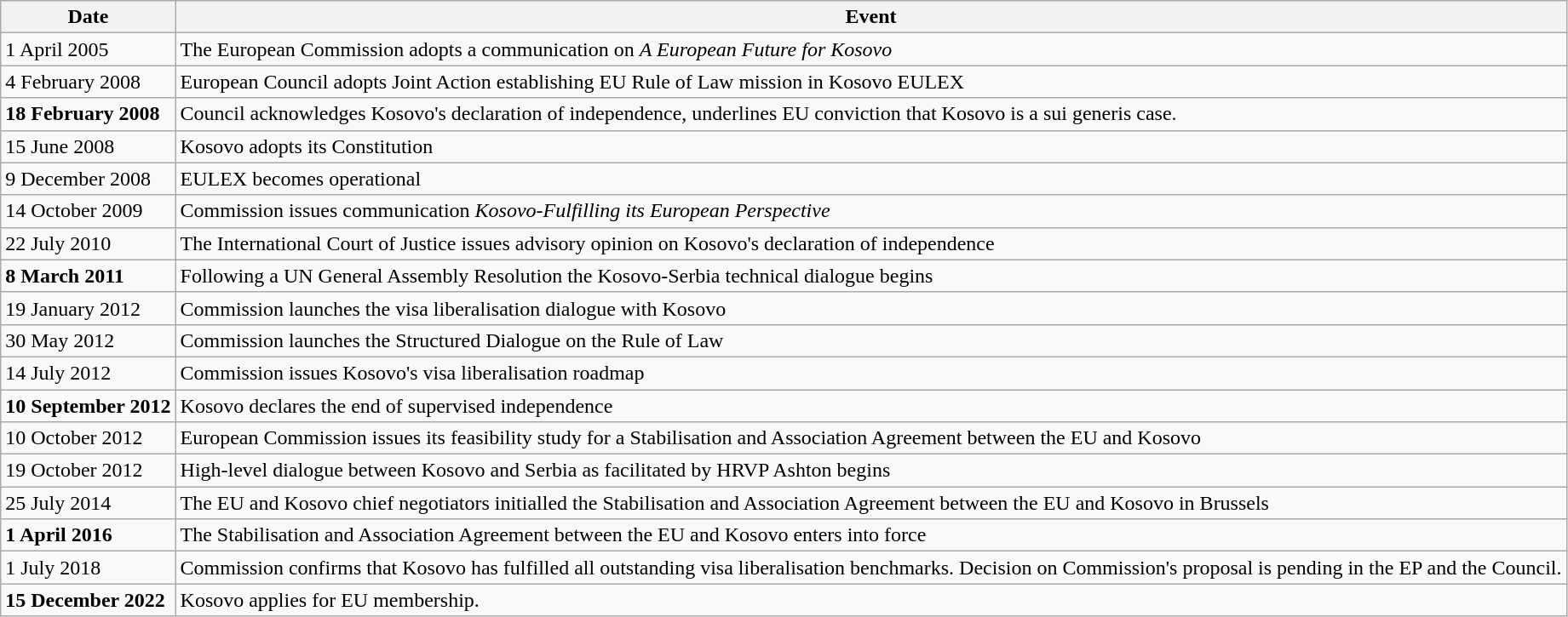<table class="wikitable mw-collapsible mw-collapsed">
<tr>
<th>Date</th>
<th>Event</th>
</tr>
<tr>
<td>1 April 2005</td>
<td>The European Commission adopts a communication on <em>A European Future for Kosovo</em></td>
</tr>
<tr>
<td>4 February 2008</td>
<td>European Council adopts Joint Action establishing EU Rule of Law mission in Kosovo EULEX</td>
</tr>
<tr>
<td><strong>18 February 2008</strong></td>
<td>Council acknowledges Kosovo's declaration of independence, underlines EU conviction that Kosovo is a sui generis case.</td>
</tr>
<tr>
<td>15 June 2008</td>
<td>Kosovo adopts its Constitution</td>
</tr>
<tr>
<td>9 December 2008</td>
<td>EULEX becomes operational</td>
</tr>
<tr>
<td>14 October 2009</td>
<td>Commission issues communication <em>Kosovo-Fulfilling its European Perspective</em></td>
</tr>
<tr>
<td>22 July 2010</td>
<td>The International Court of Justice issues advisory opinion on Kosovo's declaration of independence</td>
</tr>
<tr>
<td><strong>8 March 2011</strong></td>
<td>Following a UN General Assembly Resolution the Kosovo-Serbia technical dialogue begins</td>
</tr>
<tr>
<td>19 January 2012</td>
<td>Commission launches the visa liberalisation dialogue with Kosovo</td>
</tr>
<tr>
<td>30 May 2012</td>
<td>Commission launches the Structured Dialogue on the Rule of Law</td>
</tr>
<tr>
<td>14 July 2012</td>
<td>Commission issues Kosovo's visa liberalisation roadmap</td>
</tr>
<tr>
<td><strong>10 September 2012</strong></td>
<td>Kosovo declares the end of supervised independence</td>
</tr>
<tr>
<td>10 October 2012</td>
<td>European Commission issues its feasibility study for a Stabilisation and Association Agreement between the EU and Kosovo</td>
</tr>
<tr>
<td>19 October 2012</td>
<td>High-level dialogue between Kosovo and Serbia as facilitated by HRVP Ashton begins</td>
</tr>
<tr>
<td>25 July 2014</td>
<td>The EU and Kosovo chief negotiators initialled the Stabilisation and Association Agreement between the EU and Kosovo in Brussels</td>
</tr>
<tr>
<td><strong>1 April 2016</strong></td>
<td>The Stabilisation and Association Agreement between the EU and Kosovo enters into force</td>
</tr>
<tr>
<td>1 July 2018</td>
<td>Commission confirms that Kosovo has fulfilled all outstanding visa liberalisation benchmarks. Decision on Commission's proposal is pending in the EP and the Council.</td>
</tr>
<tr>
<td><strong>15 December 2022</strong></td>
<td>Kosovo applies for EU membership.</td>
</tr>
</table>
